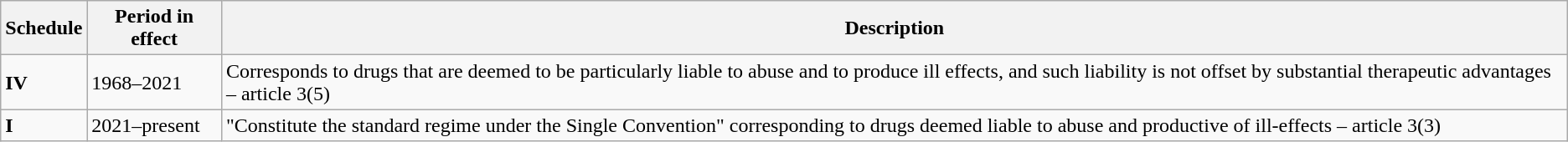<table class="wikitable">
<tr>
<th>Schedule</th>
<th>Period in effect</th>
<th>Description</th>
</tr>
<tr>
<td><strong>IV</strong></td>
<td>1968–2021</td>
<td>Corresponds to drugs that are deemed to be particularly liable to abuse and to produce ill effects, and such liability is not offset by substantial therapeutic advantages – article 3(5)</td>
</tr>
<tr>
<td><strong>I</strong></td>
<td>2021–present</td>
<td>"Constitute the standard regime under the Single Convention" corresponding to drugs deemed liable to abuse and productive of ill-effects – article 3(3)</td>
</tr>
</table>
